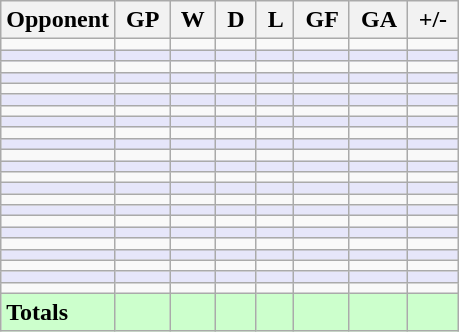<table class="wikitable">
<tr>
<th>Opponent</th>
<th> GP </th>
<th> W </th>
<th> D </th>
<th> L </th>
<th> GF </th>
<th> GA </th>
<th> +/- </th>
</tr>
<tr>
<td></td>
<td></td>
<td></td>
<td></td>
<td></td>
<td></td>
<td></td>
<td></td>
</tr>
<tr bgcolor="E6E6FA">
<td></td>
<td></td>
<td></td>
<td></td>
<td></td>
<td></td>
<td></td>
<td></td>
</tr>
<tr>
<td></td>
<td></td>
<td></td>
<td></td>
<td></td>
<td></td>
<td></td>
<td></td>
</tr>
<tr bgcolor="E6E6FA">
<td></td>
<td></td>
<td></td>
<td></td>
<td></td>
<td></td>
<td></td>
<td></td>
</tr>
<tr>
<td></td>
<td></td>
<td></td>
<td></td>
<td></td>
<td></td>
<td></td>
<td></td>
</tr>
<tr bgcolor="E6E6FA">
<td></td>
<td></td>
<td></td>
<td></td>
<td></td>
<td></td>
<td></td>
<td></td>
</tr>
<tr>
<td></td>
<td></td>
<td></td>
<td></td>
<td></td>
<td></td>
<td></td>
<td></td>
</tr>
<tr bgcolor="E6E6FA">
<td></td>
<td></td>
<td></td>
<td></td>
<td></td>
<td></td>
<td></td>
<td></td>
</tr>
<tr>
<td></td>
<td></td>
<td></td>
<td></td>
<td></td>
<td></td>
<td></td>
<td></td>
</tr>
<tr bgcolor="E6E6FA">
<td></td>
<td></td>
<td></td>
<td></td>
<td></td>
<td></td>
<td></td>
<td></td>
</tr>
<tr>
<td></td>
<td></td>
<td></td>
<td></td>
<td></td>
<td></td>
<td></td>
<td></td>
</tr>
<tr bgcolor="E6E6FA">
<td></td>
<td></td>
<td></td>
<td></td>
<td></td>
<td></td>
<td></td>
<td></td>
</tr>
<tr>
<td></td>
<td></td>
<td></td>
<td></td>
<td></td>
<td></td>
<td></td>
<td></td>
</tr>
<tr bgcolor="E6E6FA">
<td></td>
<td></td>
<td></td>
<td></td>
<td></td>
<td></td>
<td></td>
<td></td>
</tr>
<tr>
<td></td>
<td></td>
<td></td>
<td></td>
<td></td>
<td></td>
<td></td>
<td></td>
</tr>
<tr bgcolor="E6E6FA">
<td></td>
<td></td>
<td></td>
<td></td>
<td></td>
<td></td>
<td></td>
<td></td>
</tr>
<tr>
<td></td>
<td></td>
<td></td>
<td></td>
<td></td>
<td></td>
<td></td>
<td></td>
</tr>
<tr bgcolor="E6E6FA">
<td></td>
<td></td>
<td></td>
<td></td>
<td></td>
<td></td>
<td></td>
<td></td>
</tr>
<tr>
<td></td>
<td></td>
<td></td>
<td></td>
<td></td>
<td></td>
<td></td>
<td></td>
</tr>
<tr bgcolor="E6E6FA">
<td></td>
<td></td>
<td></td>
<td></td>
<td></td>
<td></td>
<td></td>
<td></td>
</tr>
<tr>
<td></td>
<td></td>
<td></td>
<td></td>
<td></td>
<td></td>
<td></td>
<td></td>
</tr>
<tr bgcolor="E6E6FA">
<td></td>
<td></td>
<td></td>
<td></td>
<td></td>
<td></td>
<td></td>
<td></td>
</tr>
<tr>
<td></td>
<td></td>
<td></td>
<td></td>
<td></td>
<td></td>
<td></td>
<td></td>
</tr>
<tr bgcolor="ccffcc">
<td><strong>Totals</strong></td>
<td></td>
<td></td>
<td></td>
<td></td>
<td></td>
<td></td>
<td></td>
</tr>
</table>
